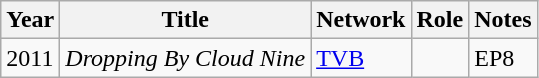<table class="wikitable plainrowheaders">
<tr>
<th scope="col">Year</th>
<th scope="col">Title</th>
<th scope="col">Network</th>
<th scope="col">Role</th>
<th scope="col">Notes</th>
</tr>
<tr>
<td>2011</td>
<td><em>Dropping By Cloud Nine</em></td>
<td><a href='#'>TVB</a></td>
<td></td>
<td>EP8</td>
</tr>
</table>
